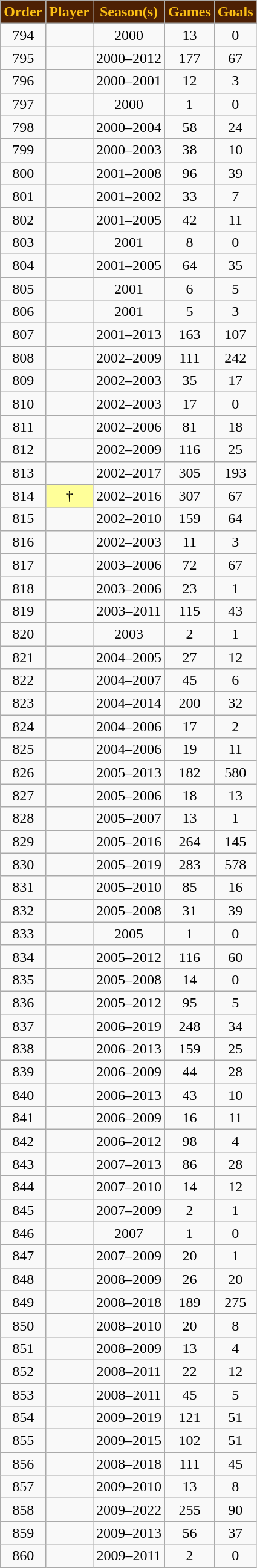<table class="wikitable sortable" style="text-align:center; width=70%">
<tr>
<th style="background: #4D2004; color: #FBBF15; font-weight:bold">Order</th>
<th style="background: #4D2004; color: #FBBF15; font-weight:bold">Player</th>
<th style="background: #4D2004; color: #FBBF15; font-weight:bold">Season(s)</th>
<th style="background: #4D2004; color: #FBBF15; font-weight:bold">Games</th>
<th style="background: #4D2004; color: #FBBF15; font-weight:bold">Goals</th>
</tr>
<tr>
<td>794</td>
<td></td>
<td>2000</td>
<td>13</td>
<td>0</td>
</tr>
<tr>
<td>795</td>
<td></td>
<td>2000–2012</td>
<td>177</td>
<td>67</td>
</tr>
<tr>
<td>796</td>
<td></td>
<td>2000–2001</td>
<td>12</td>
<td>3</td>
</tr>
<tr>
<td>797</td>
<td></td>
<td>2000</td>
<td>1</td>
<td>0</td>
</tr>
<tr>
<td>798</td>
<td></td>
<td>2000–2004</td>
<td>58</td>
<td>24</td>
</tr>
<tr>
<td>799</td>
<td></td>
<td>2000–2003</td>
<td>38</td>
<td>10</td>
</tr>
<tr>
<td>800</td>
<td></td>
<td>2001–2008</td>
<td>96</td>
<td>39</td>
</tr>
<tr>
<td>801</td>
<td></td>
<td>2001–2002</td>
<td>33</td>
<td>7</td>
</tr>
<tr>
<td>802</td>
<td></td>
<td>2001–2005</td>
<td>42</td>
<td>11</td>
</tr>
<tr>
<td>803</td>
<td></td>
<td>2001</td>
<td>8</td>
<td>0</td>
</tr>
<tr>
<td>804</td>
<td></td>
<td>2001–2005</td>
<td>64</td>
<td>35</td>
</tr>
<tr>
<td>805</td>
<td></td>
<td>2001</td>
<td>6</td>
<td>5</td>
</tr>
<tr>
<td>806</td>
<td></td>
<td>2001</td>
<td>5</td>
<td>3</td>
</tr>
<tr>
<td>807</td>
<td></td>
<td>2001–2013</td>
<td>163</td>
<td>107</td>
</tr>
<tr>
<td>808</td>
<td></td>
<td>2002–2009</td>
<td>111</td>
<td>242</td>
</tr>
<tr>
<td>809</td>
<td></td>
<td>2002–2003</td>
<td>35</td>
<td>17</td>
</tr>
<tr>
<td>810</td>
<td></td>
<td>2002–2003</td>
<td>17</td>
<td>0</td>
</tr>
<tr>
<td>811</td>
<td></td>
<td>2002–2006</td>
<td>81</td>
<td>18</td>
</tr>
<tr>
<td>812</td>
<td></td>
<td>2002–2009</td>
<td>116</td>
<td>25</td>
</tr>
<tr>
<td>813</td>
<td></td>
<td>2002–2017</td>
<td>305</td>
<td>193</td>
</tr>
<tr>
<td>814</td>
<td style="background:#FFFF99">†</td>
<td>2002–2016</td>
<td>307</td>
<td>67</td>
</tr>
<tr>
<td>815</td>
<td></td>
<td>2002–2010</td>
<td>159</td>
<td>64</td>
</tr>
<tr>
<td>816</td>
<td></td>
<td>2002–2003</td>
<td>11</td>
<td>3</td>
</tr>
<tr>
<td>817</td>
<td></td>
<td>2003–2006</td>
<td>72</td>
<td>67</td>
</tr>
<tr>
<td>818</td>
<td></td>
<td>2003–2006</td>
<td>23</td>
<td>1</td>
</tr>
<tr>
<td>819</td>
<td></td>
<td>2003–2011</td>
<td>115</td>
<td>43</td>
</tr>
<tr>
<td>820</td>
<td></td>
<td>2003</td>
<td>2</td>
<td>1</td>
</tr>
<tr>
<td>821</td>
<td></td>
<td>2004–2005</td>
<td>27</td>
<td>12</td>
</tr>
<tr>
<td>822</td>
<td></td>
<td>2004–2007</td>
<td>45</td>
<td>6</td>
</tr>
<tr>
<td>823</td>
<td></td>
<td>2004–2014</td>
<td>200</td>
<td>32</td>
</tr>
<tr>
<td>824</td>
<td></td>
<td>2004–2006</td>
<td>17</td>
<td>2</td>
</tr>
<tr>
<td>825</td>
<td></td>
<td>2004–2006</td>
<td>19</td>
<td>11</td>
</tr>
<tr>
<td>826</td>
<td></td>
<td>2005–2013</td>
<td>182</td>
<td>580</td>
</tr>
<tr>
<td>827</td>
<td></td>
<td>2005–2006</td>
<td>18</td>
<td>13</td>
</tr>
<tr>
<td>828</td>
<td></td>
<td>2005–2007</td>
<td>13</td>
<td>1</td>
</tr>
<tr>
<td>829</td>
<td></td>
<td>2005–2016</td>
<td>264</td>
<td>145</td>
</tr>
<tr>
<td>830</td>
<td></td>
<td>2005–2019</td>
<td>283</td>
<td>578</td>
</tr>
<tr>
<td>831</td>
<td></td>
<td>2005–2010</td>
<td>85</td>
<td>16</td>
</tr>
<tr>
<td>832</td>
<td></td>
<td>2005–2008</td>
<td>31</td>
<td>39</td>
</tr>
<tr>
<td>833</td>
<td></td>
<td>2005</td>
<td>1</td>
<td>0</td>
</tr>
<tr>
<td>834</td>
<td></td>
<td>2005–2012</td>
<td>116</td>
<td>60</td>
</tr>
<tr>
<td>835</td>
<td></td>
<td>2005–2008</td>
<td>14</td>
<td>0</td>
</tr>
<tr>
<td>836</td>
<td></td>
<td>2005–2012</td>
<td>95</td>
<td>5</td>
</tr>
<tr>
<td>837</td>
<td></td>
<td>2006–2019</td>
<td>248</td>
<td>34</td>
</tr>
<tr>
<td>838</td>
<td></td>
<td>2006–2013</td>
<td>159</td>
<td>25</td>
</tr>
<tr>
<td>839</td>
<td></td>
<td>2006–2009</td>
<td>44</td>
<td>28</td>
</tr>
<tr>
<td>840</td>
<td></td>
<td>2006–2013</td>
<td>43</td>
<td>10</td>
</tr>
<tr>
<td>841</td>
<td></td>
<td>2006–2009</td>
<td>16</td>
<td>11</td>
</tr>
<tr>
<td>842</td>
<td></td>
<td>2006–2012</td>
<td>98</td>
<td>4</td>
</tr>
<tr>
<td>843</td>
<td></td>
<td>2007–2013</td>
<td>86</td>
<td>28</td>
</tr>
<tr>
<td>844</td>
<td></td>
<td>2007–2010</td>
<td>14</td>
<td>12</td>
</tr>
<tr>
<td>845</td>
<td></td>
<td>2007–2009</td>
<td>2</td>
<td>1</td>
</tr>
<tr>
<td>846</td>
<td></td>
<td>2007</td>
<td>1</td>
<td>0</td>
</tr>
<tr>
<td>847</td>
<td></td>
<td>2007–2009</td>
<td>20</td>
<td>1</td>
</tr>
<tr>
<td>848</td>
<td></td>
<td>2008–2009</td>
<td>26</td>
<td>20</td>
</tr>
<tr>
<td>849</td>
<td></td>
<td>2008–2018</td>
<td>189</td>
<td>275</td>
</tr>
<tr>
<td>850</td>
<td></td>
<td>2008–2010</td>
<td>20</td>
<td>8</td>
</tr>
<tr>
<td>851</td>
<td></td>
<td>2008–2009</td>
<td>13</td>
<td>4</td>
</tr>
<tr>
<td>852</td>
<td></td>
<td>2008–2011</td>
<td>22</td>
<td>12</td>
</tr>
<tr>
<td>853</td>
<td></td>
<td>2008–2011</td>
<td>45</td>
<td>5</td>
</tr>
<tr>
<td>854</td>
<td></td>
<td>2009–2019</td>
<td>121</td>
<td>51</td>
</tr>
<tr>
<td>855</td>
<td></td>
<td>2009–2015</td>
<td>102</td>
<td>51</td>
</tr>
<tr>
<td>856</td>
<td></td>
<td>2008–2018</td>
<td>111</td>
<td>45</td>
</tr>
<tr>
<td>857</td>
<td></td>
<td>2009–2010</td>
<td>13</td>
<td>8</td>
</tr>
<tr>
<td>858</td>
<td></td>
<td>2009–2022</td>
<td>255</td>
<td>90</td>
</tr>
<tr>
<td>859</td>
<td></td>
<td>2009–2013</td>
<td>56</td>
<td>37</td>
</tr>
<tr>
<td>860</td>
<td></td>
<td>2009–2011</td>
<td>2</td>
<td>0</td>
</tr>
</table>
